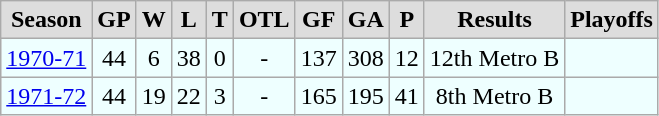<table class="wikitable">
<tr style="text-align:center; background:#ddd;">
<td><strong>Season</strong></td>
<td><strong>GP</strong></td>
<td><strong>W</strong></td>
<td><strong>L</strong></td>
<td><strong>T</strong></td>
<td><strong>OTL</strong></td>
<td><strong>GF</strong></td>
<td><strong>GA</strong></td>
<td><strong>P</strong></td>
<td><strong>Results</strong></td>
<td><strong>Playoffs</strong></td>
</tr>
<tr style="text-align:center; background:#eff;">
<td><a href='#'>1970-71</a></td>
<td>44</td>
<td>6</td>
<td>38</td>
<td>0</td>
<td>-</td>
<td>137</td>
<td>308</td>
<td>12</td>
<td>12th Metro B</td>
<td></td>
</tr>
<tr style="text-align:center; background:#eff;">
<td><a href='#'>1971-72</a></td>
<td>44</td>
<td>19</td>
<td>22</td>
<td>3</td>
<td>-</td>
<td>165</td>
<td>195</td>
<td>41</td>
<td>8th Metro B</td>
<td></td>
</tr>
</table>
